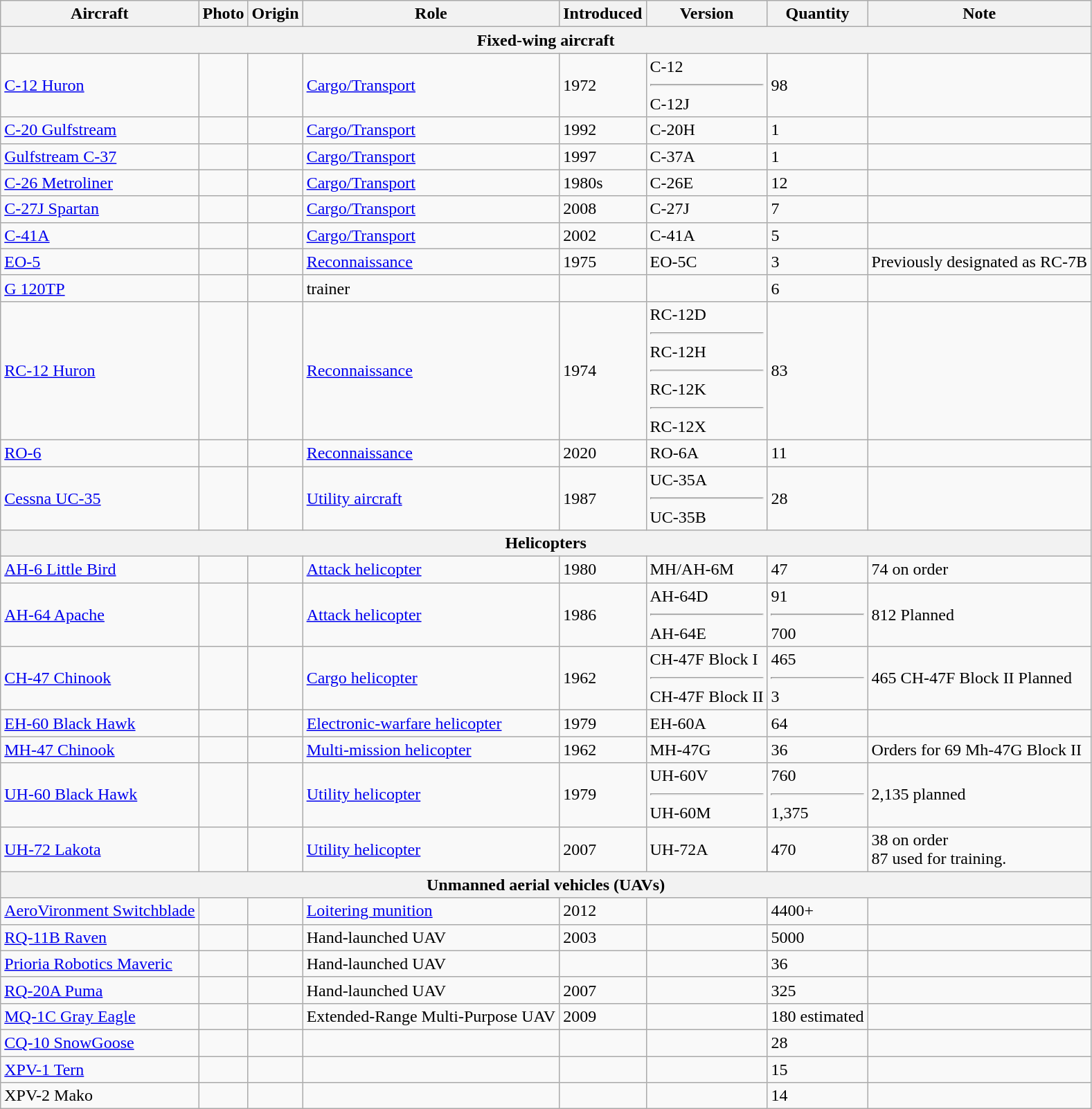<table class="wikitable">
<tr>
<th>Aircraft</th>
<th>Photo</th>
<th>Origin</th>
<th>Role</th>
<th>Introduced</th>
<th>Version</th>
<th>Quantity</th>
<th>Note</th>
</tr>
<tr>
<th colspan="8" style="align: center; ">Fixed-wing aircraft</th>
</tr>
<tr>
<td><a href='#'>C-12 Huron</a></td>
<td></td>
<td></td>
<td><a href='#'>Cargo/Transport</a></td>
<td>1972</td>
<td>C-12<hr>C-12J</td>
<td>98</td>
<td></td>
</tr>
<tr>
<td><a href='#'>C-20 Gulfstream</a></td>
<td></td>
<td></td>
<td><a href='#'>Cargo/Transport</a></td>
<td>1992</td>
<td>C-20H</td>
<td>1</td>
<td></td>
</tr>
<tr>
<td><a href='#'>Gulfstream C-37</a></td>
<td></td>
<td></td>
<td><a href='#'>Cargo/Transport</a></td>
<td>1997</td>
<td>C-37A</td>
<td>1</td>
<td></td>
</tr>
<tr>
<td><a href='#'>C-26 Metroliner</a></td>
<td></td>
<td></td>
<td><a href='#'>Cargo/Transport</a></td>
<td>1980s</td>
<td>C-26E</td>
<td>12</td>
<td></td>
</tr>
<tr>
<td><a href='#'>C-27J Spartan</a></td>
<td></td>
<td></td>
<td><a href='#'>Cargo/Transport</a></td>
<td>2008</td>
<td>C-27J</td>
<td>7</td>
<td></td>
</tr>
<tr>
<td><a href='#'>C-41A</a></td>
<td></td>
<td></td>
<td><a href='#'>Cargo/Transport</a></td>
<td>2002</td>
<td>C-41A</td>
<td>5</td>
<td></td>
</tr>
<tr>
<td><a href='#'>EO-5</a></td>
<td></td>
<td></td>
<td><a href='#'>Reconnaissance</a></td>
<td>1975</td>
<td>EO-5C</td>
<td>3</td>
<td>Previously designated as RC-7B</td>
</tr>
<tr>
<td><a href='#'>G 120TP</a></td>
<td></td>
<td></td>
<td>trainer</td>
<td></td>
<td></td>
<td>6</td>
<td></td>
</tr>
<tr>
<td><a href='#'>RC-12 Huron</a></td>
<td></td>
<td></td>
<td><a href='#'>Reconnaissance</a></td>
<td>1974</td>
<td>RC-12D<hr>RC-12H<hr>RC-12K<hr>RC-12X</td>
<td>83</td>
<td></td>
</tr>
<tr>
<td><a href='#'>RO-6</a></td>
<td></td>
<td></td>
<td><a href='#'>Reconnaissance</a></td>
<td>2020</td>
<td>RO-6A</td>
<td>11</td>
<td></td>
</tr>
<tr>
<td><a href='#'>Cessna UC-35</a></td>
<td></td>
<td></td>
<td><a href='#'>Utility aircraft</a></td>
<td>1987</td>
<td>UC-35A<hr>UC-35B</td>
<td>28</td>
<td></td>
</tr>
<tr>
<th colspan="8" style="align: center;">Helicopters</th>
</tr>
<tr>
<td><a href='#'>AH-6 Little Bird</a></td>
<td></td>
<td></td>
<td><a href='#'>Attack helicopter</a></td>
<td>1980</td>
<td>MH/AH-6M</td>
<td>47</td>
<td>74 on order</td>
</tr>
<tr>
<td><a href='#'>AH-64 Apache</a></td>
<td></td>
<td></td>
<td><a href='#'>Attack helicopter</a></td>
<td>1986</td>
<td>AH-64D<hr>AH-64E</td>
<td>91<hr>700</td>
<td>812 Planned</td>
</tr>
<tr>
<td><a href='#'>CH-47 Chinook</a></td>
<td></td>
<td></td>
<td><a href='#'>Cargo helicopter</a></td>
<td>1962</td>
<td>CH-47F Block I<hr>CH-47F Block II</td>
<td>465<hr>3</td>
<td>465 CH-47F Block II Planned</td>
</tr>
<tr>
<td><a href='#'>EH-60 Black Hawk</a></td>
<td></td>
<td></td>
<td><a href='#'>Electronic-warfare helicopter</a></td>
<td>1979</td>
<td>EH-60A</td>
<td>64</td>
<td></td>
</tr>
<tr>
<td><a href='#'>MH-47 Chinook</a></td>
<td></td>
<td></td>
<td><a href='#'>Multi-mission helicopter</a></td>
<td>1962</td>
<td>MH-47G</td>
<td>36</td>
<td>Orders for 69 Mh-47G Block II</td>
</tr>
<tr>
<td><a href='#'>UH-60 Black Hawk</a></td>
<td></td>
<td></td>
<td><a href='#'>Utility helicopter</a></td>
<td>1979</td>
<td>UH-60V<hr>UH-60M</td>
<td>760<hr>1,375</td>
<td>2,135 planned</td>
</tr>
<tr>
<td><a href='#'>UH-72 Lakota</a></td>
<td></td>
<td><br></td>
<td><a href='#'>Utility helicopter</a></td>
<td>2007</td>
<td>UH-72A</td>
<td>470</td>
<td>38 on order<br>87 used for training.</td>
</tr>
<tr>
<th colspan="8" style="align: center;">Unmanned aerial vehicles (UAVs)</th>
</tr>
<tr>
<td><a href='#'>AeroVironment Switchblade</a></td>
<td></td>
<td></td>
<td><a href='#'>Loitering munition</a></td>
<td>2012</td>
<td></td>
<td>4400+</td>
<td></td>
</tr>
<tr>
<td><a href='#'>RQ-11B Raven</a></td>
<td></td>
<td></td>
<td>Hand-launched UAV</td>
<td>2003</td>
<td></td>
<td>5000</td>
<td></td>
</tr>
<tr>
<td><a href='#'>Prioria Robotics Maveric</a></td>
<td></td>
<td></td>
<td>Hand-launched UAV</td>
<td></td>
<td></td>
<td>36</td>
<td></td>
</tr>
<tr>
<td><a href='#'>RQ-20A Puma</a></td>
<td></td>
<td></td>
<td>Hand-launched UAV</td>
<td>2007</td>
<td></td>
<td>325</td>
<td></td>
</tr>
<tr>
<td><a href='#'>MQ-1C Gray Eagle</a></td>
<td></td>
<td></td>
<td>Extended-Range Multi-Purpose UAV</td>
<td>2009</td>
<td></td>
<td>180 estimated</td>
<td></td>
</tr>
<tr>
<td><a href='#'>CQ-10 SnowGoose</a></td>
<td></td>
<td></td>
<td></td>
<td></td>
<td></td>
<td>28</td>
<td></td>
</tr>
<tr>
<td><a href='#'>XPV-1 Tern</a></td>
<td></td>
<td></td>
<td></td>
<td></td>
<td></td>
<td>15</td>
<td></td>
</tr>
<tr>
<td>XPV-2 Mako</td>
<td></td>
<td></td>
<td></td>
<td></td>
<td></td>
<td>14</td>
<td></td>
</tr>
</table>
